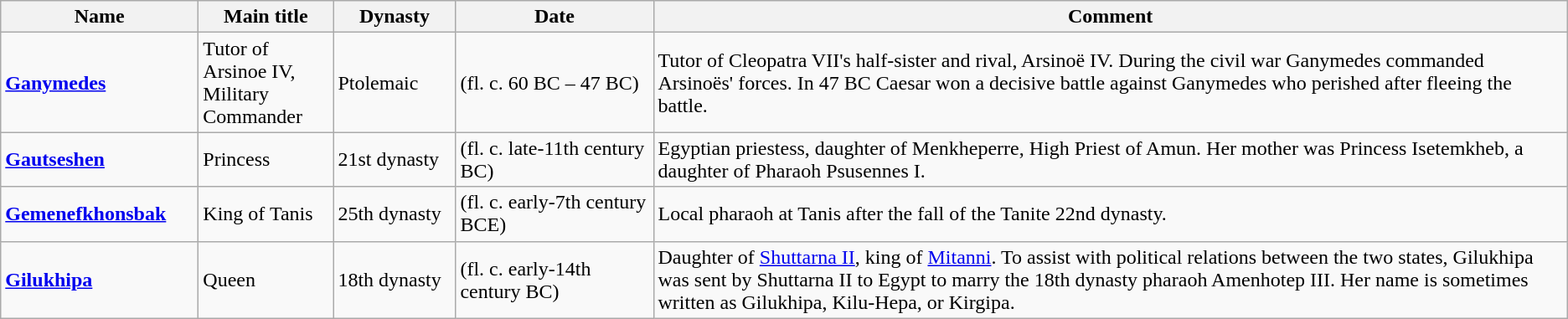<table class="wikitable sortable" align="center">
<tr>
<th style="width: 150px;">Name</th>
<th style="width: 100px;">Main title</th>
<th style="width: 90px;">Dynasty</th>
<th align="center" style="width: 150px;">Date</th>
<th>Comment</th>
</tr>
<tr>
<td><strong><a href='#'>Ganymedes</a></strong></td>
<td>Tutor of Arsinoe IV, Military Commander</td>
<td>Ptolemaic</td>
<td>(fl. c. 60 BC – 47 BC)</td>
<td>Tutor of Cleopatra VII's half-sister and rival, Arsinoë IV. During the civil war Ganymedes commanded Arsinoës' forces. In 47 BC Caesar won a decisive battle against Ganymedes who perished after fleeing the battle.</td>
</tr>
<tr>
<td><strong><a href='#'>Gautseshen</a></strong></td>
<td>Princess</td>
<td>21st dynasty</td>
<td>(fl. c. late-11th century BC)</td>
<td>Egyptian priestess, daughter of Menkheperre, High Priest of Amun. Her mother was Princess Isetemkheb, a daughter of Pharaoh Psusennes I.</td>
</tr>
<tr>
<td><strong><a href='#'>Gemenefkhonsbak</a></strong></td>
<td>King of Tanis</td>
<td>25th dynasty</td>
<td>(fl. c. early-7th century BCE)</td>
<td>Local pharaoh at Tanis after the fall of the Tanite 22nd dynasty.</td>
</tr>
<tr>
<td><strong><a href='#'>Gilukhipa</a></strong></td>
<td>Queen</td>
<td>18th dynasty</td>
<td>(fl. c. early-14th century BC)</td>
<td>Daughter of <a href='#'>Shuttarna II</a>, king of <a href='#'>Mitanni</a>.  To assist with political relations between the two states, Gilukhipa was sent by Shuttarna II to Egypt to marry the 18th dynasty pharaoh Amenhotep III. Her name is sometimes written as Gilukhipa, Kilu-Hepa, or Kirgipa.</td>
</tr>
</table>
